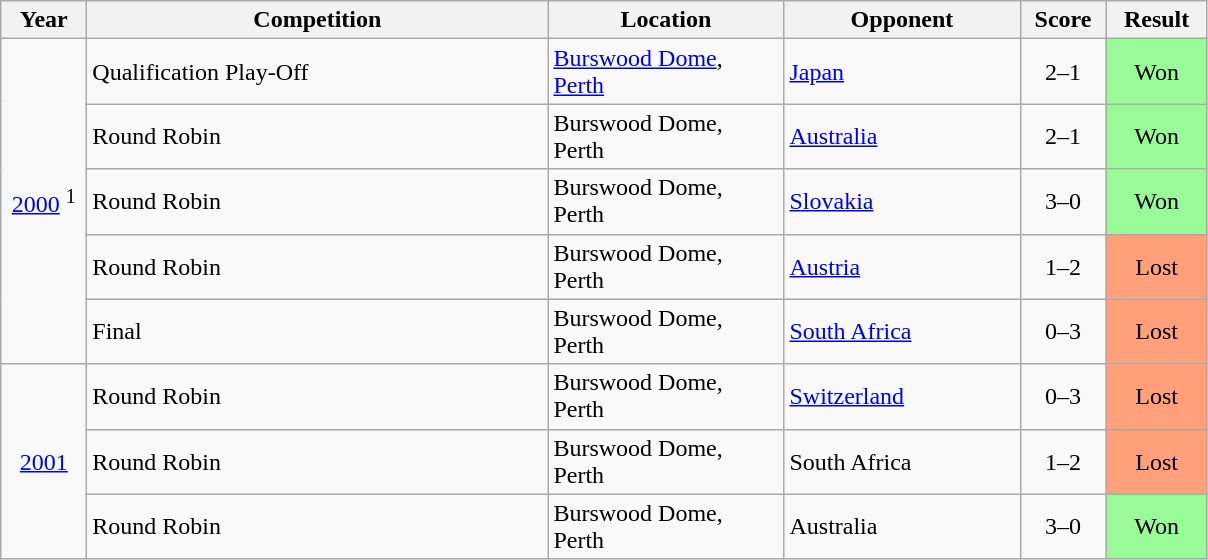<table class="wikitable">
<tr>
<th width="50">Year</th>
<th width="300">Competition</th>
<th width="150">Location</th>
<th width="150">Opponent</th>
<th width="50">Score</th>
<th width="60">Result</th>
</tr>
<tr>
<td align="center" rowspan="5"><a href='#'>2000</a> <sup>1</sup></td>
<td>Qualification Play-Off</td>
<td><a href='#'>Burswood Dome</a>, <a href='#'>Perth</a></td>
<td><a href='#'>Japan</a></td>
<td align="center">2–1</td>
<td align="center" bgcolor="#98FB98">Won</td>
</tr>
<tr>
<td>Round Robin</td>
<td>Burswood Dome, Perth</td>
<td><a href='#'>Australia</a></td>
<td align="center">2–1</td>
<td align="center" bgcolor="#98FB98">Won</td>
</tr>
<tr>
<td>Round Robin</td>
<td>Burswood Dome, Perth</td>
<td><a href='#'>Slovakia</a></td>
<td align="center">3–0</td>
<td align="center" bgcolor="#98FB98">Won</td>
</tr>
<tr>
<td>Round Robin</td>
<td>Burswood Dome, Perth</td>
<td><a href='#'>Austria</a></td>
<td align="center">1–2</td>
<td align="center" bgcolor="#FFA07A">Lost</td>
</tr>
<tr>
<td>Final</td>
<td>Burswood Dome, Perth</td>
<td><a href='#'>South Africa</a></td>
<td align="center">0–3</td>
<td align="center" bgcolor="#FFA07A">Lost</td>
</tr>
<tr>
<td align="center" rowspan="3"><a href='#'>2001</a></td>
<td>Round Robin</td>
<td>Burswood Dome, Perth</td>
<td><a href='#'>Switzerland</a></td>
<td align="center">0–3</td>
<td align="center" bgcolor="#FFA07A">Lost</td>
</tr>
<tr>
<td>Round Robin</td>
<td>Burswood Dome, Perth</td>
<td>South Africa</td>
<td align="center">1–2</td>
<td align="center" bgcolor="#FFA07A">Lost</td>
</tr>
<tr>
<td>Round Robin</td>
<td>Burswood Dome, Perth</td>
<td>Australia</td>
<td align="center">3–0</td>
<td align="center" bgcolor="#98FB98">Won</td>
</tr>
</table>
